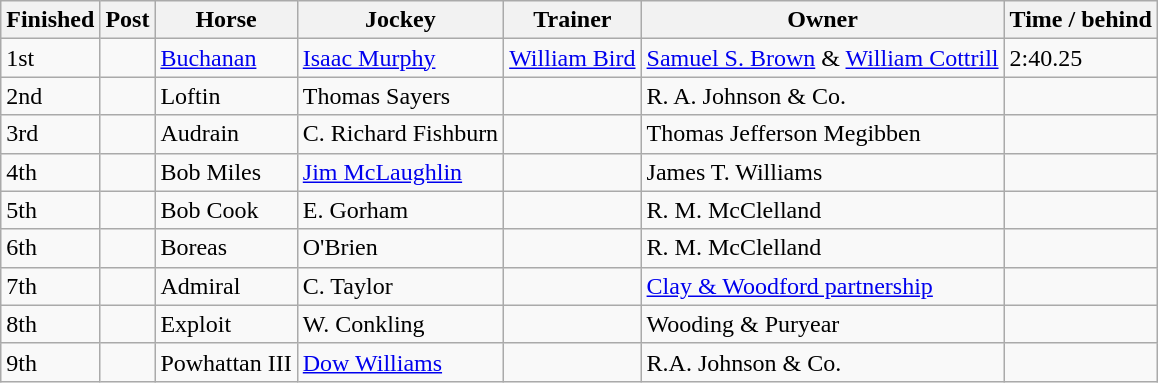<table class="wikitable">
<tr>
<th>Finished</th>
<th>Post</th>
<th>Horse</th>
<th>Jockey</th>
<th>Trainer</th>
<th>Owner</th>
<th>Time / behind</th>
</tr>
<tr>
<td>1st</td>
<td></td>
<td><a href='#'>Buchanan</a></td>
<td><a href='#'>Isaac Murphy</a></td>
<td><a href='#'>William Bird</a></td>
<td><a href='#'>Samuel S. Brown</a> & <a href='#'>William Cottrill</a></td>
<td>2:40.25</td>
</tr>
<tr>
<td>2nd</td>
<td></td>
<td>Loftin</td>
<td>Thomas Sayers</td>
<td></td>
<td>R. A. Johnson & Co.</td>
<td></td>
</tr>
<tr>
<td>3rd</td>
<td></td>
<td>Audrain</td>
<td>C. Richard Fishburn</td>
<td></td>
<td>Thomas Jefferson Megibben</td>
<td></td>
</tr>
<tr>
<td>4th</td>
<td></td>
<td>Bob Miles</td>
<td><a href='#'>Jim McLaughlin</a></td>
<td></td>
<td>James T. Williams</td>
<td></td>
</tr>
<tr>
<td>5th</td>
<td></td>
<td>Bob Cook</td>
<td>E. Gorham</td>
<td></td>
<td>R. M. McClelland</td>
<td></td>
</tr>
<tr>
<td>6th</td>
<td></td>
<td>Boreas</td>
<td>O'Brien</td>
<td></td>
<td>R. M. McClelland</td>
<td></td>
</tr>
<tr>
<td>7th</td>
<td></td>
<td>Admiral</td>
<td>C. Taylor</td>
<td></td>
<td><a href='#'>Clay & Woodford partnership</a></td>
<td></td>
</tr>
<tr>
<td>8th</td>
<td></td>
<td>Exploit</td>
<td>W. Conkling</td>
<td></td>
<td>Wooding & Puryear</td>
<td></td>
</tr>
<tr>
<td>9th</td>
<td></td>
<td>Powhattan III</td>
<td><a href='#'>Dow Williams</a></td>
<td></td>
<td>R.A. Johnson & Co.</td>
<td></td>
</tr>
</table>
